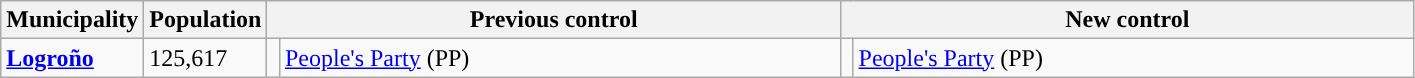<table class="wikitable sortable">
<tr>
<th>Municipality</th>
<th>Population</th>
<th colspan="2" style="width:375px;">Previous control</th>
<th colspan="2" style="width:375px;">New control</th>
</tr>
<tr>
<td><strong><a href='#'>Logroño</a></strong></td>
<td>125,617</td>
<td width="1" style="color:inherit;background:"></td>
<td align="left"><a href='#'>People's Party</a> (PP)</td>
<td width="1" style="color:inherit;background:"></td>
<td align="left"><a href='#'>People's Party</a> (PP)</td>
</tr>
</table>
